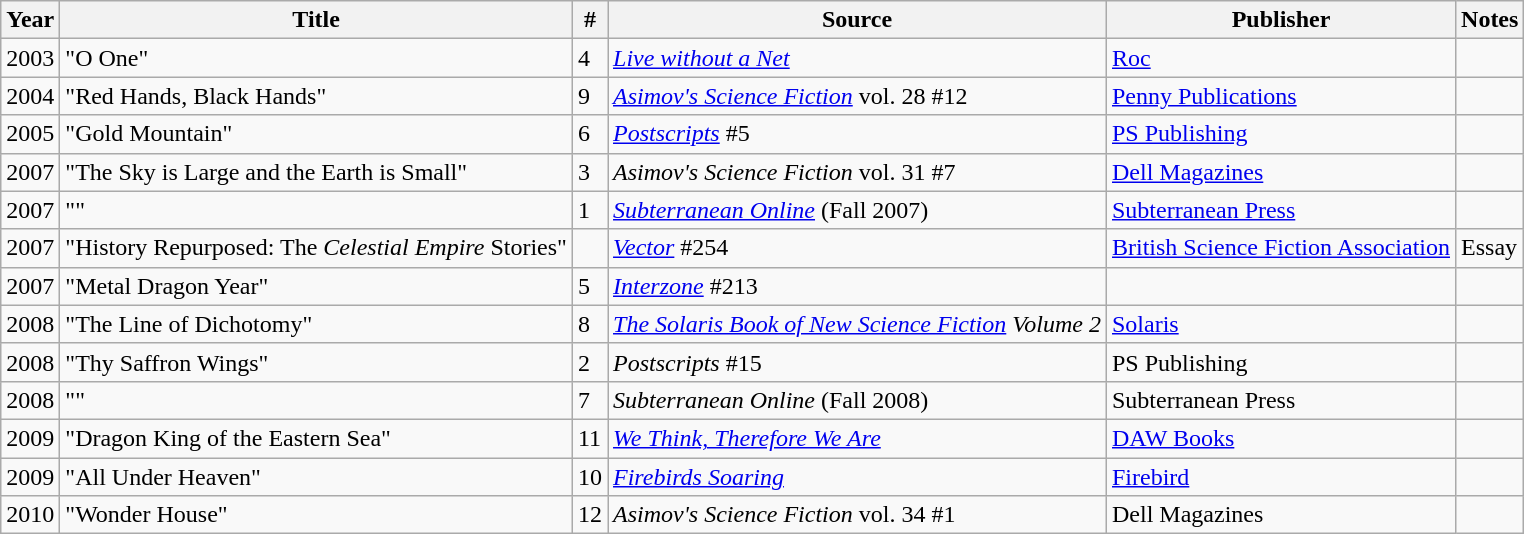<table class="wikitable sortable">
<tr>
<th>Year</th>
<th>Title</th>
<th>#</th>
<th>Source</th>
<th>Publisher</th>
<th>Notes</th>
</tr>
<tr>
<td>2003</td>
<td>"O One"</td>
<td>4</td>
<td><em><a href='#'>Live without a Net</a></em></td>
<td><a href='#'>Roc</a></td>
<td></td>
</tr>
<tr>
<td>2004</td>
<td>"Red Hands, Black Hands"</td>
<td>9</td>
<td><em><a href='#'>Asimov's Science Fiction</a></em> vol. 28 #12</td>
<td><a href='#'>Penny Publications</a></td>
<td></td>
</tr>
<tr>
<td>2005</td>
<td>"Gold Mountain"</td>
<td>6</td>
<td><em><a href='#'>Postscripts</a></em> #5</td>
<td><a href='#'>PS Publishing</a></td>
<td></td>
</tr>
<tr>
<td>2007</td>
<td>"The Sky is Large and the Earth is Small"</td>
<td>3</td>
<td><em>Asimov's Science Fiction</em> vol. 31 #7</td>
<td><a href='#'>Dell Magazines</a></td>
<td></td>
</tr>
<tr>
<td>2007</td>
<td>""</td>
<td>1</td>
<td><em><a href='#'>Subterranean Online</a></em> (Fall 2007)</td>
<td><a href='#'>Subterranean Press</a></td>
<td></td>
</tr>
<tr>
<td>2007</td>
<td>"History Repurposed: The <em>Celestial Empire</em> Stories"</td>
<td></td>
<td><em><a href='#'>Vector</a></em> #254</td>
<td><a href='#'>British Science Fiction Association</a></td>
<td>Essay</td>
</tr>
<tr>
<td>2007</td>
<td>"Metal Dragon Year"</td>
<td>5</td>
<td><em><a href='#'>Interzone</a></em> #213</td>
<td></td>
<td></td>
</tr>
<tr>
<td>2008</td>
<td>"The Line of Dichotomy"</td>
<td>8</td>
<td><em><a href='#'>The Solaris Book of New Science Fiction</a> Volume 2</em></td>
<td><a href='#'>Solaris</a></td>
<td></td>
</tr>
<tr>
<td>2008</td>
<td>"Thy Saffron Wings"</td>
<td>2</td>
<td><em>Postscripts</em> #15</td>
<td>PS Publishing</td>
<td></td>
</tr>
<tr>
<td>2008</td>
<td>""</td>
<td>7</td>
<td><em>Subterranean Online</em> (Fall 2008)</td>
<td>Subterranean Press</td>
<td></td>
</tr>
<tr>
<td>2009</td>
<td>"Dragon King of the Eastern Sea"</td>
<td>11</td>
<td><em><a href='#'>We Think, Therefore We Are</a></em></td>
<td><a href='#'>DAW Books</a></td>
<td></td>
</tr>
<tr>
<td>2009</td>
<td>"All Under Heaven"</td>
<td>10</td>
<td><em><a href='#'>Firebirds Soaring</a></em></td>
<td><a href='#'>Firebird</a></td>
<td></td>
</tr>
<tr>
<td>2010</td>
<td>"Wonder House"</td>
<td>12</td>
<td><em>Asimov's Science Fiction</em> vol. 34 #1</td>
<td>Dell Magazines</td>
<td></td>
</tr>
</table>
